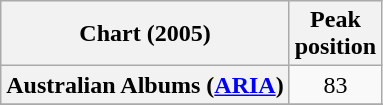<table class="wikitable sortable plainrowheaders">
<tr>
<th align="left">Chart (2005)</th>
<th align="left">Peak<br>position</th>
</tr>
<tr>
<th scope="row">Australian Albums (<a href='#'>ARIA</a>)</th>
<td align="center">83</td>
</tr>
<tr>
</tr>
<tr>
</tr>
<tr>
</tr>
</table>
